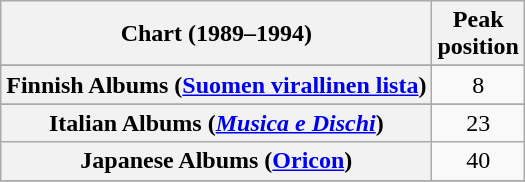<table class="wikitable plainrowheaders sortable" style="text-align:center;" border="1">
<tr>
<th scope="col">Chart (1989–1994)</th>
<th scope="col">Peak<br>position</th>
</tr>
<tr>
</tr>
<tr>
<th scope="row">Finnish Albums (<a href='#'>Suomen virallinen lista</a>)</th>
<td>8</td>
</tr>
<tr>
</tr>
<tr>
<th scope="row">Italian Albums (<em><a href='#'>Musica e Dischi</a></em>)</th>
<td align="center">23</td>
</tr>
<tr>
<th scope="row">Japanese Albums (<a href='#'>Oricon</a>)</th>
<td align="center">40</td>
</tr>
<tr>
</tr>
<tr>
</tr>
<tr>
</tr>
</table>
